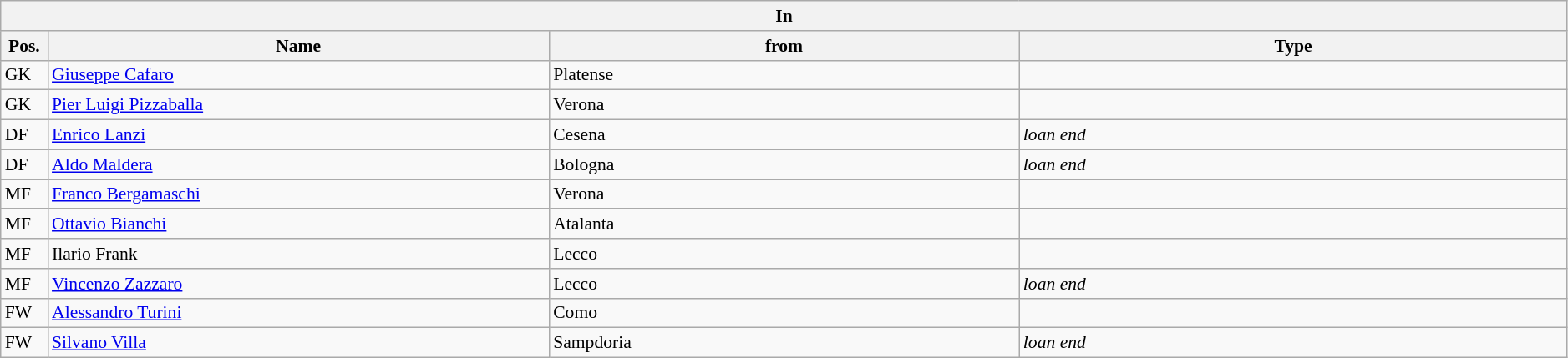<table class="wikitable" style="font-size:90%;width:99%;">
<tr>
<th colspan="4">In</th>
</tr>
<tr>
<th width=3%>Pos.</th>
<th width=32%>Name</th>
<th width=30%>from</th>
<th width=35%>Type</th>
</tr>
<tr>
<td>GK</td>
<td><a href='#'>Giuseppe Cafaro</a></td>
<td>Platense</td>
<td></td>
</tr>
<tr>
<td>GK</td>
<td><a href='#'>Pier Luigi Pizzaballa</a></td>
<td>Verona</td>
<td></td>
</tr>
<tr>
<td>DF</td>
<td><a href='#'>Enrico Lanzi</a></td>
<td>Cesena</td>
<td><em>loan end</em></td>
</tr>
<tr>
<td>DF</td>
<td><a href='#'>Aldo Maldera</a></td>
<td>Bologna</td>
<td><em>loan end</em></td>
</tr>
<tr>
<td>MF</td>
<td><a href='#'>Franco Bergamaschi</a></td>
<td>Verona</td>
<td></td>
</tr>
<tr>
<td>MF</td>
<td><a href='#'>Ottavio Bianchi</a></td>
<td>Atalanta</td>
<td></td>
</tr>
<tr>
<td>MF</td>
<td>Ilario Frank</td>
<td>Lecco</td>
<td></td>
</tr>
<tr>
<td>MF</td>
<td><a href='#'>Vincenzo Zazzaro</a></td>
<td>Lecco</td>
<td><em>loan end</em></td>
</tr>
<tr>
<td>FW</td>
<td><a href='#'>Alessandro Turini</a></td>
<td>Como</td>
<td></td>
</tr>
<tr>
<td>FW</td>
<td><a href='#'>Silvano Villa</a></td>
<td>Sampdoria</td>
<td><em>loan end</em></td>
</tr>
</table>
